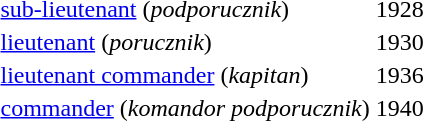<table>
<tr>
<td> <a href='#'>sub-lieutenant</a> (<em>podporucznik</em>)</td>
<td>1928</td>
</tr>
<tr>
<td> <a href='#'>lieutenant</a> (<em>porucznik</em>)</td>
<td>1930</td>
</tr>
<tr>
<td> <a href='#'>lieutenant commander</a> (<em>kapitan</em>)</td>
<td>1936</td>
</tr>
<tr>
<td> <a href='#'>commander</a> (<em>komandor podporucznik</em>)</td>
<td>1940</td>
</tr>
</table>
